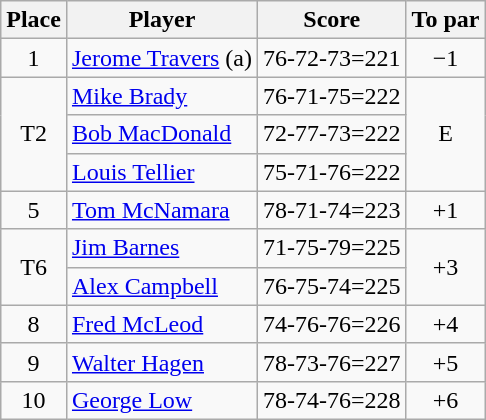<table class=wikitable>
<tr>
<th>Place</th>
<th>Player</th>
<th>Score</th>
<th>To par</th>
</tr>
<tr>
<td align=center>1</td>
<td> <a href='#'>Jerome Travers</a> (a)</td>
<td>76-72-73=221</td>
<td align=center>−1</td>
</tr>
<tr>
<td rowspan=3 align=center>T2</td>
<td> <a href='#'>Mike Brady</a></td>
<td>76-71-75=222</td>
<td rowspan=3 align=center>E</td>
</tr>
<tr>
<td> <a href='#'>Bob MacDonald</a></td>
<td>72-77-73=222</td>
</tr>
<tr>
<td> <a href='#'>Louis Tellier</a></td>
<td>75-71-76=222</td>
</tr>
<tr>
<td align=center>5</td>
<td> <a href='#'>Tom McNamara</a></td>
<td>78-71-74=223</td>
<td align=center>+1</td>
</tr>
<tr>
<td rowspan=2 align=center>T6</td>
<td> <a href='#'>Jim Barnes</a></td>
<td>71-75-79=225</td>
<td rowspan=2 align=center>+3</td>
</tr>
<tr>
<td> <a href='#'>Alex Campbell</a></td>
<td>76-75-74=225</td>
</tr>
<tr>
<td align=center>8</td>
<td> <a href='#'>Fred McLeod</a></td>
<td>74-76-76=226</td>
<td align=center>+4</td>
</tr>
<tr>
<td align=center>9</td>
<td> <a href='#'>Walter Hagen</a></td>
<td>78-73-76=227</td>
<td align=center>+5</td>
</tr>
<tr>
<td align=center>10</td>
<td> <a href='#'>George Low</a></td>
<td>78-74-76=228</td>
<td align=center>+6</td>
</tr>
</table>
